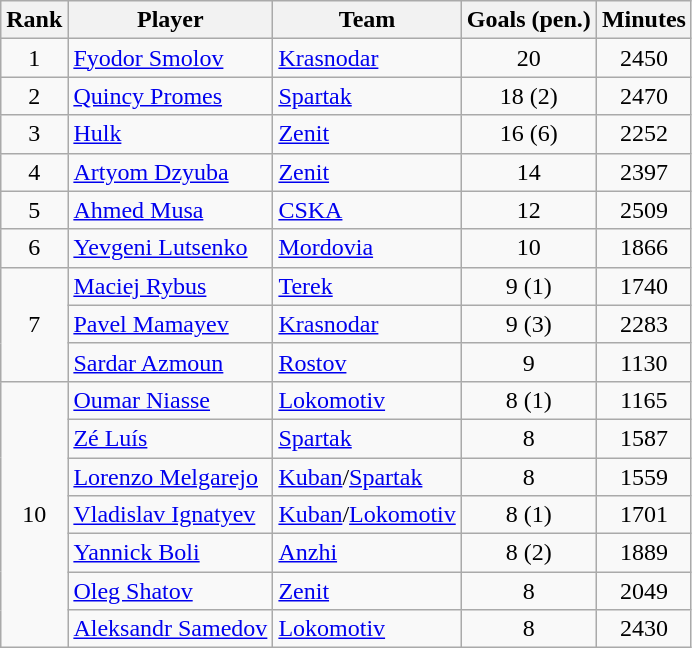<table class="wikitable">
<tr>
<th>Rank</th>
<th>Player</th>
<th>Team</th>
<th>Goals (pen.)</th>
<th>Minutes</th>
</tr>
<tr>
<td align=center>1</td>
<td> <a href='#'>Fyodor Smolov</a></td>
<td><a href='#'>Krasnodar</a></td>
<td align=center>20</td>
<td align=center>2450</td>
</tr>
<tr>
<td align=center>2</td>
<td> <a href='#'>Quincy Promes</a></td>
<td><a href='#'>Spartak</a></td>
<td align=center>18 (2)</td>
<td align=center>2470</td>
</tr>
<tr>
<td align=center>3</td>
<td> <a href='#'>Hulk</a></td>
<td><a href='#'>Zenit</a></td>
<td align=center>16 (6)</td>
<td align=center>2252</td>
</tr>
<tr>
<td align=center>4</td>
<td> <a href='#'>Artyom Dzyuba</a></td>
<td><a href='#'>Zenit</a></td>
<td align=center>14</td>
<td align=center>2397</td>
</tr>
<tr>
<td align=center>5</td>
<td> <a href='#'>Ahmed Musa</a></td>
<td><a href='#'>CSKA</a></td>
<td align=center>12</td>
<td align=center>2509</td>
</tr>
<tr>
<td align=center>6</td>
<td> <a href='#'>Yevgeni Lutsenko</a></td>
<td><a href='#'>Mordovia</a></td>
<td align=center>10</td>
<td align=center>1866</td>
</tr>
<tr>
<td align=center rowspan=3>7</td>
<td> <a href='#'>Maciej Rybus</a></td>
<td><a href='#'>Terek</a></td>
<td align=center>9 (1)</td>
<td align=center>1740</td>
</tr>
<tr>
<td> <a href='#'>Pavel Mamayev</a></td>
<td><a href='#'>Krasnodar</a></td>
<td align=center>9 (3)</td>
<td align=center>2283</td>
</tr>
<tr>
<td> <a href='#'>Sardar Azmoun</a></td>
<td><a href='#'>Rostov</a></td>
<td align=center>9</td>
<td align=center>1130</td>
</tr>
<tr>
<td align=center rowspan=7>10</td>
<td> <a href='#'>Oumar Niasse</a></td>
<td><a href='#'>Lokomotiv</a></td>
<td align=center>8 (1)</td>
<td align=center>1165</td>
</tr>
<tr>
<td> <a href='#'>Zé Luís</a></td>
<td><a href='#'>Spartak</a></td>
<td align=center>8</td>
<td align=center>1587</td>
</tr>
<tr>
<td> <a href='#'>Lorenzo Melgarejo</a></td>
<td><a href='#'>Kuban</a>/<a href='#'>Spartak</a></td>
<td align=center>8</td>
<td align=center>1559</td>
</tr>
<tr>
<td> <a href='#'>Vladislav Ignatyev</a></td>
<td><a href='#'>Kuban</a>/<a href='#'>Lokomotiv</a></td>
<td align=center>8 (1)</td>
<td align=center>1701</td>
</tr>
<tr>
<td> <a href='#'>Yannick Boli</a></td>
<td><a href='#'>Anzhi</a></td>
<td align=center>8 (2)</td>
<td align=center>1889</td>
</tr>
<tr>
<td> <a href='#'>Oleg Shatov</a></td>
<td><a href='#'>Zenit</a></td>
<td align=center>8</td>
<td align=center>2049</td>
</tr>
<tr>
<td> <a href='#'>Aleksandr Samedov</a></td>
<td><a href='#'>Lokomotiv</a></td>
<td align=center>8</td>
<td align=center>2430</td>
</tr>
</table>
